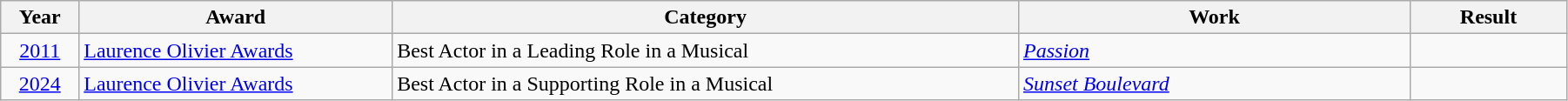<table class="wikitable" width="95%">
<tr>
<th width="5%">Year</th>
<th width="20%">Award</th>
<th width="40%">Category</th>
<th width=40>Work</th>
<th width="10%">Result</th>
</tr>
<tr>
<td style="text-align:center;"><a href='#'>2011</a></td>
<td><a href='#'>Laurence Olivier Awards</a></td>
<td>Best Actor in a Leading Role in a Musical</td>
<td><em><a href='#'>Passion</a></em></td>
<td></td>
</tr>
<tr>
<td style="text-align:center;"><a href='#'>2024</a></td>
<td><a href='#'>Laurence Olivier Awards</a></td>
<td>Best Actor in a Supporting Role in a Musical</td>
<td><em><a href='#'>Sunset Boulevard</a></em></td>
<td></td>
</tr>
</table>
